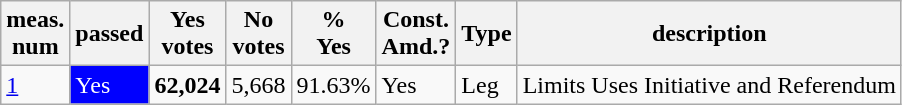<table class="wikitable sortable">
<tr>
<th>meas.<br>num</th>
<th>passed</th>
<th>Yes<br>votes</th>
<th>No<br>votes</th>
<th>%<br>Yes</th>
<th>Const.<br>Amd.?</th>
<th>Type</th>
<th>description</th>
</tr>
<tr>
<td><a href='#'>1</a></td>
<td style="background:blue;color:white">Yes</td>
<td><strong>62,024</strong></td>
<td>5,668</td>
<td>91.63%</td>
<td>Yes</td>
<td>Leg</td>
<td>Limits Uses Initiative and Referendum</td>
</tr>
</table>
